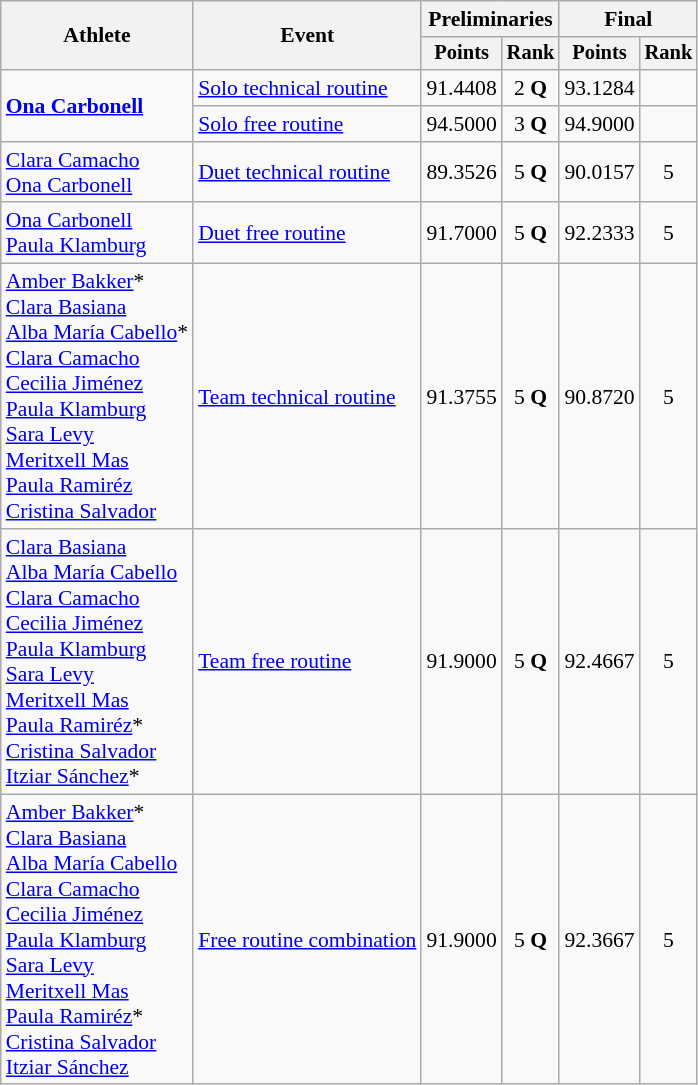<table class=wikitable style="font-size:90%">
<tr>
<th rowspan="2">Athlete</th>
<th rowspan="2">Event</th>
<th colspan="2">Preliminaries</th>
<th colspan="2">Final</th>
</tr>
<tr style="font-size:95%">
<th>Points</th>
<th>Rank</th>
<th>Points</th>
<th>Rank</th>
</tr>
<tr align=center>
<td align=left rowspan=2><strong><a href='#'>Ona Carbonell</a></strong></td>
<td align=left><a href='#'>Solo technical routine</a></td>
<td>91.4408</td>
<td>2 <strong>Q</strong></td>
<td>93.1284</td>
<td></td>
</tr>
<tr align=center>
<td align=left><a href='#'>Solo free routine</a></td>
<td>94.5000</td>
<td>3 <strong>Q</strong></td>
<td>94.9000</td>
<td></td>
</tr>
<tr align=center>
<td align=left><a href='#'>Clara Camacho</a><br><a href='#'>Ona Carbonell</a></td>
<td align=left><a href='#'>Duet technical routine</a></td>
<td>89.3526</td>
<td>5 <strong>Q</strong></td>
<td>90.0157</td>
<td>5</td>
</tr>
<tr align=center>
<td align=left><a href='#'>Ona Carbonell</a><br><a href='#'>Paula Klamburg</a></td>
<td align=left><a href='#'>Duet free routine</a></td>
<td>91.7000</td>
<td>5 <strong>Q</strong></td>
<td>92.2333</td>
<td>5</td>
</tr>
<tr align=center>
<td align=left><a href='#'>Amber Bakker</a>*<br><a href='#'>Clara Basiana</a><br><a href='#'>Alba María Cabello</a>*<br><a href='#'>Clara Camacho</a><br><a href='#'>Cecilia Jiménez</a><br><a href='#'>Paula Klamburg</a><br><a href='#'>Sara Levy</a><br><a href='#'>Meritxell Mas</a><br><a href='#'>Paula Ramiréz</a><br><a href='#'>Cristina Salvador</a></td>
<td align=left><a href='#'>Team technical routine</a></td>
<td>91.3755</td>
<td>5 <strong>Q</strong></td>
<td>90.8720</td>
<td>5</td>
</tr>
<tr align=center>
<td align=left><a href='#'>Clara Basiana</a><br><a href='#'>Alba María Cabello</a><br><a href='#'>Clara Camacho</a><br><a href='#'>Cecilia Jiménez</a><br><a href='#'>Paula Klamburg</a><br><a href='#'>Sara Levy</a><br><a href='#'>Meritxell Mas</a><br><a href='#'>Paula Ramiréz</a>*<br><a href='#'>Cristina Salvador</a><br><a href='#'>Itziar Sánchez</a>*</td>
<td align=left><a href='#'>Team free routine</a></td>
<td>91.9000</td>
<td>5 <strong>Q</strong></td>
<td>92.4667</td>
<td>5</td>
</tr>
<tr align=center>
<td align=left><a href='#'>Amber Bakker</a>*<br><a href='#'>Clara Basiana</a><br><a href='#'>Alba María Cabello</a><br><a href='#'>Clara Camacho</a><br><a href='#'>Cecilia Jiménez</a><br><a href='#'>Paula Klamburg</a><br><a href='#'>Sara Levy</a><br><a href='#'>Meritxell Mas</a><br><a href='#'>Paula Ramiréz</a>*<br><a href='#'>Cristina Salvador</a><br><a href='#'>Itziar Sánchez</a></td>
<td align=left><a href='#'>Free routine combination</a></td>
<td>91.9000</td>
<td>5 <strong>Q</strong></td>
<td>92.3667</td>
<td>5</td>
</tr>
</table>
